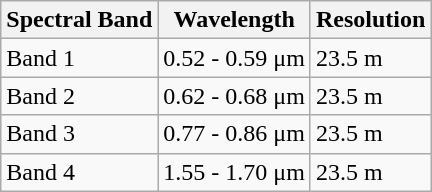<table class="wikitable">
<tr>
<th>Spectral Band</th>
<th>Wavelength</th>
<th>Resolution</th>
</tr>
<tr>
<td>Band 1</td>
<td>0.52 - 0.59 μm</td>
<td>23.5 m</td>
</tr>
<tr>
<td>Band 2</td>
<td>0.62 - 0.68 μm</td>
<td>23.5 m</td>
</tr>
<tr>
<td>Band 3</td>
<td>0.77 - 0.86 μm</td>
<td>23.5 m</td>
</tr>
<tr>
<td>Band 4</td>
<td>1.55 - 1.70 μm</td>
<td>23.5 m</td>
</tr>
</table>
